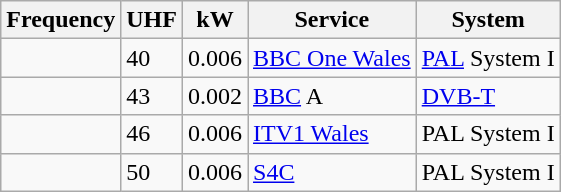<table class="wikitable sortable">
<tr>
<th>Frequency</th>
<th>UHF</th>
<th>kW</th>
<th>Service</th>
<th>System</th>
</tr>
<tr>
<td></td>
<td>40</td>
<td>0.006</td>
<td><a href='#'>BBC One Wales</a></td>
<td><a href='#'>PAL</a> System I</td>
</tr>
<tr>
<td></td>
<td>43</td>
<td>0.002</td>
<td><a href='#'>BBC</a> A</td>
<td><a href='#'>DVB-T</a></td>
</tr>
<tr>
<td></td>
<td>46</td>
<td>0.006</td>
<td><a href='#'>ITV1 Wales</a></td>
<td>PAL System I</td>
</tr>
<tr>
<td></td>
<td>50</td>
<td>0.006</td>
<td><a href='#'>S4C</a></td>
<td>PAL System I</td>
</tr>
</table>
